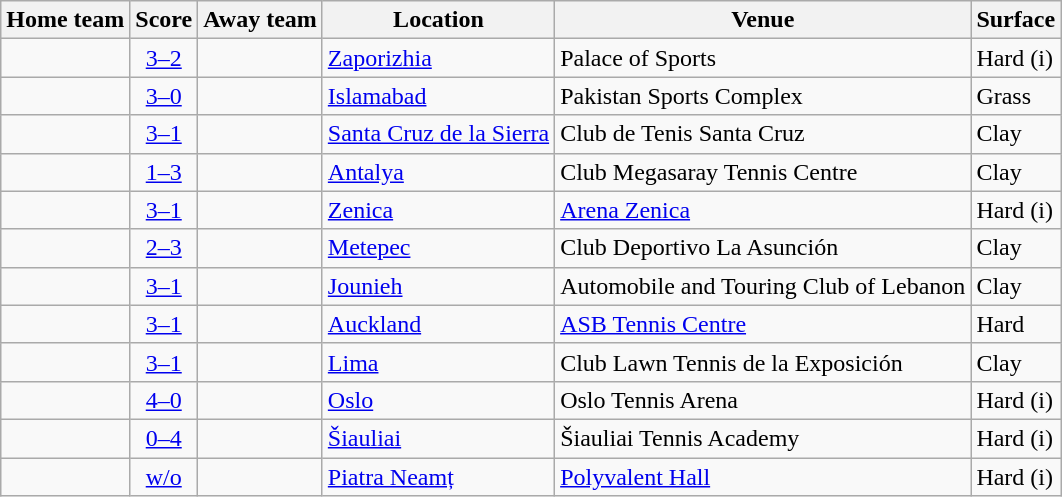<table class="wikitable">
<tr>
<th>Home team</th>
<th>Score</th>
<th>Away team</th>
<th>Location</th>
<th>Venue</th>
<th>Surface</th>
</tr>
<tr>
<td><strong></strong></td>
<td style="text-align:center;"><a href='#'>3–2</a></td>
<td></td>
<td><a href='#'>Zaporizhia</a></td>
<td>Palace of Sports</td>
<td>Hard (i)</td>
</tr>
<tr>
<td><strong></strong></td>
<td style="text-align:center;"><a href='#'>3–0</a></td>
<td></td>
<td><a href='#'>Islamabad</a></td>
<td>Pakistan Sports Complex</td>
<td>Grass</td>
</tr>
<tr>
<td><strong></strong></td>
<td style="text-align:center;"><a href='#'>3–1</a></td>
<td></td>
<td><a href='#'>Santa Cruz de la Sierra</a></td>
<td>Club de Tenis Santa Cruz</td>
<td>Clay</td>
</tr>
<tr>
<td></td>
<td style="text-align:center;"><a href='#'>1–3</a></td>
<td><strong></strong></td>
<td><a href='#'>Antalya</a></td>
<td>Club Megasaray Tennis Centre</td>
<td>Clay</td>
</tr>
<tr>
<td><strong></strong></td>
<td style="text-align:center;"><a href='#'>3–1</a></td>
<td></td>
<td><a href='#'>Zenica</a></td>
<td><a href='#'>Arena Zenica</a></td>
<td>Hard (i)</td>
</tr>
<tr>
<td></td>
<td style="text-align:center;"><a href='#'>2–3</a></td>
<td><strong></strong></td>
<td><a href='#'>Metepec</a></td>
<td>Club Deportivo La Asunción</td>
<td>Clay</td>
</tr>
<tr>
<td><strong></strong></td>
<td style="text-align:center;"><a href='#'>3–1</a></td>
<td></td>
<td><a href='#'>Jounieh</a></td>
<td>Automobile and Touring Club of Lebanon</td>
<td>Clay</td>
</tr>
<tr>
<td><strong></strong></td>
<td style="text-align:center;"><a href='#'>3–1</a></td>
<td></td>
<td><a href='#'>Auckland</a></td>
<td><a href='#'>ASB Tennis Centre</a></td>
<td>Hard</td>
</tr>
<tr>
<td><strong></strong></td>
<td style="text-align:center;"><a href='#'>3–1</a></td>
<td></td>
<td><a href='#'>Lima</a></td>
<td>Club Lawn Tennis de la Exposición</td>
<td>Clay</td>
</tr>
<tr>
<td><strong></strong></td>
<td style="text-align:center;"><a href='#'>4–0</a></td>
<td></td>
<td><a href='#'>Oslo</a></td>
<td>Oslo Tennis Arena</td>
<td>Hard (i)</td>
</tr>
<tr>
<td></td>
<td style="text-align:center;"><a href='#'>0–4</a></td>
<td><strong></strong></td>
<td><a href='#'>Šiauliai</a></td>
<td>Šiauliai Tennis Academy</td>
<td>Hard (i)</td>
</tr>
<tr>
<td><strong></strong></td>
<td style="text-align:center;"><a href='#'>w/o</a></td>
<td></td>
<td><a href='#'>Piatra Neamț</a></td>
<td><a href='#'>Polyvalent Hall</a></td>
<td>Hard (i)</td>
</tr>
</table>
